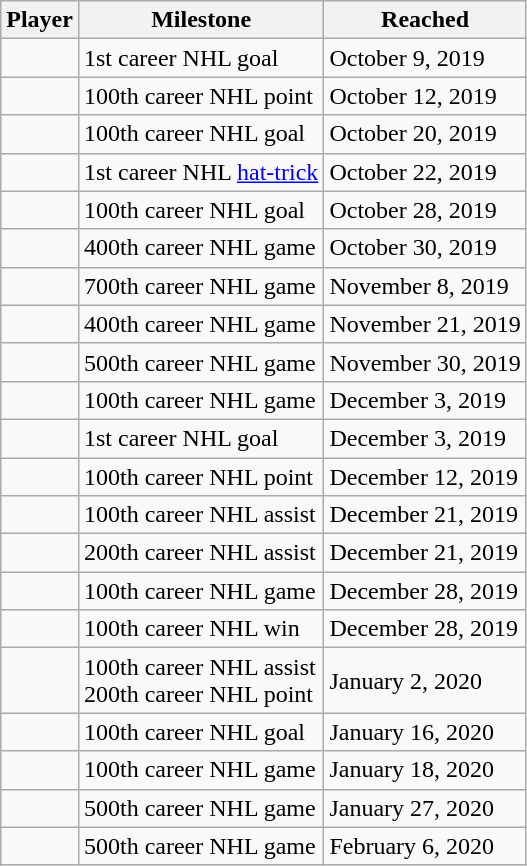<table class="wikitable sortable">
<tr>
<th>Player</th>
<th>Milestone</th>
<th data-sort-type="date">Reached</th>
</tr>
<tr>
<td></td>
<td>1st career NHL goal</td>
<td>October 9, 2019</td>
</tr>
<tr>
<td></td>
<td>100th career NHL point</td>
<td>October 12, 2019</td>
</tr>
<tr>
<td></td>
<td>100th career NHL goal</td>
<td>October 20, 2019</td>
</tr>
<tr>
<td></td>
<td>1st career NHL <a href='#'>hat-trick</a></td>
<td>October 22, 2019</td>
</tr>
<tr>
<td></td>
<td>100th career NHL goal</td>
<td>October 28, 2019</td>
</tr>
<tr>
<td></td>
<td>400th career NHL game</td>
<td>October 30, 2019</td>
</tr>
<tr>
<td></td>
<td>700th career NHL game</td>
<td>November 8, 2019</td>
</tr>
<tr>
<td></td>
<td>400th career NHL game</td>
<td>November 21, 2019</td>
</tr>
<tr>
<td></td>
<td>500th career NHL game</td>
<td>November 30, 2019</td>
</tr>
<tr>
<td></td>
<td>100th career NHL game</td>
<td>December 3, 2019</td>
</tr>
<tr>
<td></td>
<td>1st career NHL goal</td>
<td>December 3, 2019</td>
</tr>
<tr>
<td></td>
<td>100th career NHL point</td>
<td>December 12, 2019</td>
</tr>
<tr>
<td></td>
<td>100th career NHL assist</td>
<td>December 21, 2019</td>
</tr>
<tr>
<td></td>
<td>200th career NHL assist</td>
<td>December 21, 2019</td>
</tr>
<tr>
<td></td>
<td>100th career NHL game</td>
<td>December 28, 2019</td>
</tr>
<tr>
<td></td>
<td>100th career NHL win</td>
<td>December 28, 2019</td>
</tr>
<tr>
<td></td>
<td>100th career NHL assist<br>200th career NHL point</td>
<td>January 2, 2020</td>
</tr>
<tr>
<td></td>
<td>100th career NHL goal</td>
<td>January 16, 2020</td>
</tr>
<tr>
<td></td>
<td>100th career NHL game</td>
<td>January 18, 2020</td>
</tr>
<tr>
<td></td>
<td>500th career NHL game</td>
<td>January 27, 2020</td>
</tr>
<tr>
<td></td>
<td>500th career NHL game</td>
<td>February 6, 2020</td>
</tr>
</table>
